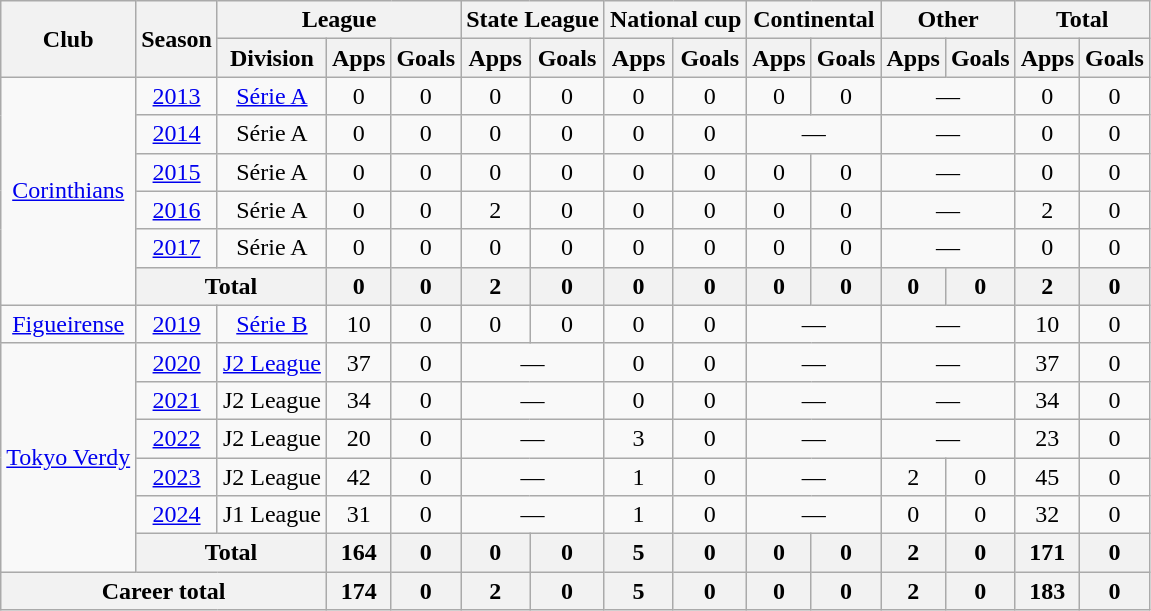<table class="wikitable" style="text-align: center;">
<tr>
<th rowspan="2">Club</th>
<th rowspan="2">Season</th>
<th colspan="3">League</th>
<th colspan="2">State League</th>
<th colspan="2">National cup</th>
<th colspan="2">Continental</th>
<th colspan="2">Other</th>
<th colspan="2">Total</th>
</tr>
<tr>
<th>Division</th>
<th>Apps</th>
<th>Goals</th>
<th>Apps</th>
<th>Goals</th>
<th>Apps</th>
<th>Goals</th>
<th>Apps</th>
<th>Goals</th>
<th>Apps</th>
<th>Goals</th>
<th>Apps</th>
<th>Goals</th>
</tr>
<tr>
<td rowspan="6"><a href='#'>Corinthians</a></td>
<td><a href='#'>2013</a></td>
<td><a href='#'>Série A</a></td>
<td>0</td>
<td>0</td>
<td>0</td>
<td>0</td>
<td>0</td>
<td>0</td>
<td>0</td>
<td>0</td>
<td colspan="2">—</td>
<td>0</td>
<td>0</td>
</tr>
<tr>
<td><a href='#'>2014</a></td>
<td>Série A</td>
<td>0</td>
<td>0</td>
<td>0</td>
<td>0</td>
<td>0</td>
<td>0</td>
<td colspan="2">—</td>
<td colspan="2">—</td>
<td>0</td>
<td>0</td>
</tr>
<tr>
<td><a href='#'>2015</a></td>
<td>Série A</td>
<td>0</td>
<td>0</td>
<td>0</td>
<td>0</td>
<td>0</td>
<td>0</td>
<td>0</td>
<td>0</td>
<td colspan="2">—</td>
<td>0</td>
<td>0</td>
</tr>
<tr>
<td><a href='#'>2016</a></td>
<td>Série A</td>
<td>0</td>
<td>0</td>
<td>2</td>
<td>0</td>
<td>0</td>
<td>0</td>
<td>0</td>
<td>0</td>
<td colspan="2">—</td>
<td>2</td>
<td>0</td>
</tr>
<tr>
<td><a href='#'>2017</a></td>
<td>Série A</td>
<td>0</td>
<td>0</td>
<td>0</td>
<td>0</td>
<td>0</td>
<td>0</td>
<td>0</td>
<td>0</td>
<td colspan="2">—</td>
<td>0</td>
<td>0</td>
</tr>
<tr>
<th colspan="2">Total</th>
<th>0</th>
<th>0</th>
<th>2</th>
<th>0</th>
<th>0</th>
<th>0</th>
<th>0</th>
<th>0</th>
<th>0</th>
<th>0</th>
<th>2</th>
<th>0</th>
</tr>
<tr>
<td><a href='#'>Figueirense</a></td>
<td><a href='#'>2019</a></td>
<td><a href='#'>Série B</a></td>
<td>10</td>
<td>0</td>
<td>0</td>
<td>0</td>
<td>0</td>
<td>0</td>
<td colspan="2">—</td>
<td colspan="2">—</td>
<td>10</td>
<td>0</td>
</tr>
<tr>
<td rowspan="6"><a href='#'>Tokyo Verdy</a></td>
<td><a href='#'>2020</a></td>
<td><a href='#'>J2 League</a></td>
<td>37</td>
<td>0</td>
<td colspan="2">—</td>
<td>0</td>
<td>0</td>
<td colspan="2">—</td>
<td colspan="2">—</td>
<td>37</td>
<td>0</td>
</tr>
<tr>
<td><a href='#'>2021</a></td>
<td>J2 League</td>
<td>34</td>
<td>0</td>
<td colspan="2">—</td>
<td>0</td>
<td>0</td>
<td colspan="2">—</td>
<td colspan="2">—</td>
<td>34</td>
<td>0</td>
</tr>
<tr>
<td><a href='#'>2022</a></td>
<td>J2 League</td>
<td>20</td>
<td>0</td>
<td colspan="2">—</td>
<td>3</td>
<td>0</td>
<td colspan="2">—</td>
<td colspan="2">—</td>
<td>23</td>
<td>0</td>
</tr>
<tr>
<td><a href='#'>2023</a></td>
<td>J2 League</td>
<td>42</td>
<td>0</td>
<td colspan="2">—</td>
<td>1</td>
<td>0</td>
<td colspan="2">—</td>
<td>2</td>
<td>0</td>
<td>45</td>
<td>0</td>
</tr>
<tr>
<td><a href='#'>2024</a></td>
<td>J1 League</td>
<td>31</td>
<td>0</td>
<td colspan="2">—</td>
<td>1</td>
<td>0</td>
<td colspan="2">—</td>
<td>0</td>
<td>0</td>
<td>32</td>
<td>0</td>
</tr>
<tr>
<th colspan="2">Total</th>
<th>164</th>
<th>0</th>
<th>0</th>
<th>0</th>
<th>5</th>
<th>0</th>
<th>0</th>
<th>0</th>
<th>2</th>
<th>0</th>
<th>171</th>
<th>0</th>
</tr>
<tr>
<th colspan="3">Career total</th>
<th>174</th>
<th>0</th>
<th>2</th>
<th>0</th>
<th>5</th>
<th>0</th>
<th>0</th>
<th>0</th>
<th>2</th>
<th>0</th>
<th>183</th>
<th>0</th>
</tr>
</table>
